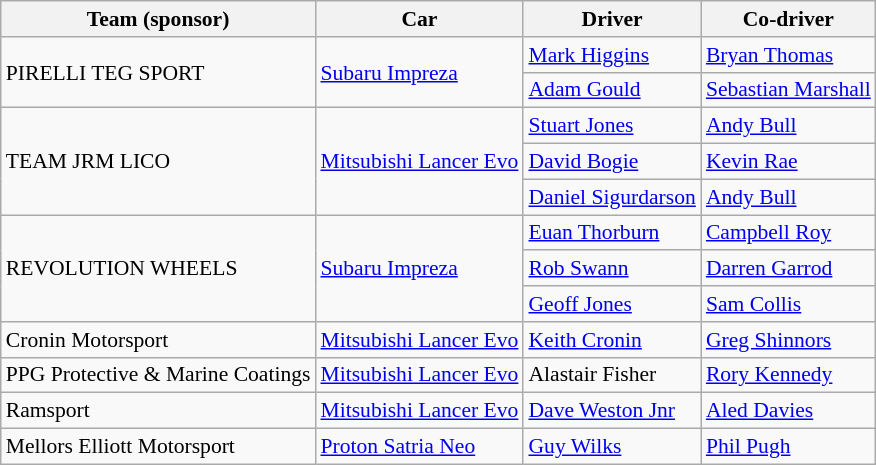<table class="wikitable" style="font-size: 90%">
<tr>
<th>Team (sponsor)</th>
<th>Car</th>
<th>Driver</th>
<th>Co-driver</th>
</tr>
<tr>
<td rowspan="2">PIRELLI TEG SPORT</td>
<td rowspan="2"><a href='#'>Subaru Impreza</a></td>
<td> <a href='#'>Mark Higgins</a></td>
<td> <a href='#'>Bryan Thomas</a></td>
</tr>
<tr>
<td> <a href='#'>Adam Gould</a></td>
<td> <a href='#'>Sebastian Marshall</a></td>
</tr>
<tr>
<td rowspan="3">TEAM JRM LICO</td>
<td rowspan="3"><a href='#'>Mitsubishi Lancer Evo</a></td>
<td> <a href='#'>Stuart Jones</a></td>
<td> <a href='#'>Andy Bull</a></td>
</tr>
<tr>
<td> <a href='#'>David Bogie</a></td>
<td> <a href='#'>Kevin Rae</a></td>
</tr>
<tr>
<td> <a href='#'>Daniel Sigurdarson</a></td>
<td> <a href='#'>Andy Bull</a></td>
</tr>
<tr>
<td rowspan="3">REVOLUTION WHEELS</td>
<td rowspan="3"><a href='#'>Subaru Impreza</a></td>
<td> <a href='#'>Euan Thorburn</a></td>
<td> <a href='#'>Campbell Roy</a></td>
</tr>
<tr>
<td> <a href='#'>Rob Swann</a></td>
<td> <a href='#'>Darren Garrod</a></td>
</tr>
<tr>
<td> <a href='#'>Geoff Jones</a></td>
<td> <a href='#'>Sam Collis</a></td>
</tr>
<tr>
<td>Cronin Motorsport</td>
<td><a href='#'>Mitsubishi Lancer Evo</a></td>
<td> <a href='#'>Keith Cronin</a></td>
<td> <a href='#'>Greg Shinnors</a></td>
</tr>
<tr>
<td>PPG Protective & Marine Coatings</td>
<td><a href='#'>Mitsubishi Lancer Evo</a></td>
<td> Alastair Fisher</td>
<td> <a href='#'>Rory Kennedy</a></td>
</tr>
<tr>
<td>Ramsport</td>
<td><a href='#'>Mitsubishi Lancer Evo</a></td>
<td> <a href='#'>Dave Weston Jnr</a></td>
<td> <a href='#'>Aled Davies</a></td>
</tr>
<tr>
<td>Mellors Elliott Motorsport</td>
<td><a href='#'>Proton Satria Neo</a></td>
<td> <a href='#'>Guy Wilks</a></td>
<td> <a href='#'>Phil Pugh</a></td>
</tr>
</table>
